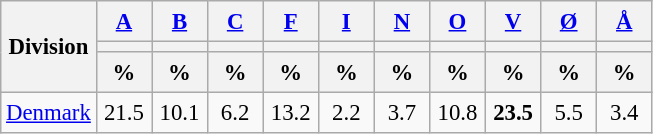<table class="wikitable sortable" style="text-align:right; font-size:95%; line-height:20px;">
<tr>
<th rowspan="3">Division</th>
<th width="30px" class="unsortable"><a href='#'>A</a></th>
<th width="30px" class="unsortable"><a href='#'>B</a></th>
<th width="30px" class="unsortable"><a href='#'>C</a></th>
<th width="30px" class="unsortable"><a href='#'>F</a></th>
<th width="30px" class="unsortable"><a href='#'>I</a></th>
<th width="30px" class="unsortable"><a href='#'>N</a></th>
<th width="30px" class="unsortable"><a href='#'>O</a></th>
<th width="30px" class="unsortable"><a href='#'>V</a></th>
<th width="30px" class="unsortable"><a href='#'>Ø</a></th>
<th width="30px" class="unsortable"><a href='#'>Å</a></th>
</tr>
<tr>
<th style=background:></th>
<th style=background:></th>
<th style=background:></th>
<th style=background:></th>
<th style=background:></th>
<th style=background:></th>
<th style=background:></th>
<th style=background:></th>
<th style=background:></th>
<th style=background:></th>
</tr>
<tr>
<th align="center" data-sort-type="number">%</th>
<th align="center" data-sort-type="number">%</th>
<th align="center" data-sort-type="number">%</th>
<th align="center" data-sort-type="number">%</th>
<th align="center" data-sort-type="number">%</th>
<th align="center" data-sort-type="number">%</th>
<th align="center" data-sort-type="number">%</th>
<th align="center" data-sort-type="number">%</th>
<th align="center" data-sort-type="number">%</th>
<th align="center" data-sort-type="number">%</th>
</tr>
<tr>
<td align="left"><a href='#'>Denmark</a></td>
<td align=center>21.5</td>
<td align=center>10.1</td>
<td align=center>6.2</td>
<td align=center>13.2</td>
<td align=center>2.2</td>
<td align=center>3.7</td>
<td align=center>10.8</td>
<td align=center ><strong>23.5</strong></td>
<td align=center>5.5</td>
<td align=center>3.4</td>
</tr>
</table>
